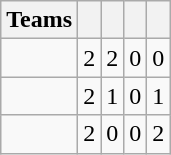<table class="wikitable" style="text-align: center;">
<tr>
<th>Teams</th>
<th></th>
<th></th>
<th></th>
<th></th>
</tr>
<tr>
<td></td>
<td>2</td>
<td>2</td>
<td>0</td>
<td>0</td>
</tr>
<tr>
<td></td>
<td>2</td>
<td>1</td>
<td>0</td>
<td>1</td>
</tr>
<tr>
<td></td>
<td>2</td>
<td>0</td>
<td>0</td>
<td>2</td>
</tr>
</table>
